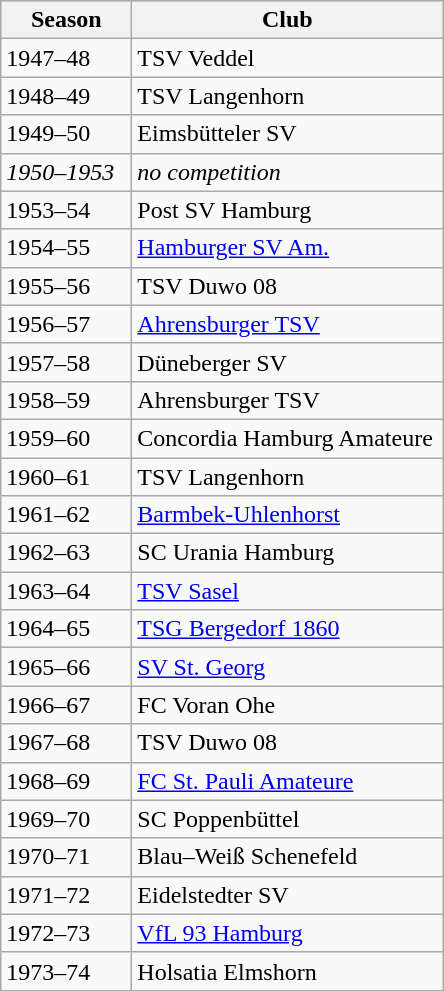<table class="wikitable">
<tr align="center" bgcolor="#dfdfdf">
<th width="80">Season</th>
<th width="200">Club</th>
</tr>
<tr wit>
<td>1947–48</td>
<td>TSV Veddel</td>
</tr>
<tr>
<td>1948–49</td>
<td>TSV Langenhorn</td>
</tr>
<tr>
<td>1949–50</td>
<td>Eimsbütteler SV</td>
</tr>
<tr>
<td><em>1950–1953</em></td>
<td><em>no competition</em></td>
</tr>
<tr>
<td>1953–54</td>
<td>Post SV Hamburg</td>
</tr>
<tr>
<td>1954–55</td>
<td><a href='#'>Hamburger SV Am.</a></td>
</tr>
<tr>
<td>1955–56</td>
<td>TSV Duwo 08</td>
</tr>
<tr>
<td>1956–57</td>
<td><a href='#'>Ahrensburger TSV</a></td>
</tr>
<tr>
<td>1957–58</td>
<td>Düneberger SV</td>
</tr>
<tr>
<td>1958–59</td>
<td>Ahrensburger TSV</td>
</tr>
<tr>
<td>1959–60</td>
<td>Concordia Hamburg Amateure</td>
</tr>
<tr>
<td>1960–61</td>
<td>TSV Langenhorn</td>
</tr>
<tr>
<td>1961–62</td>
<td><a href='#'>Barmbek-Uhlenhorst</a></td>
</tr>
<tr>
<td>1962–63</td>
<td>SC Urania Hamburg</td>
</tr>
<tr>
<td>1963–64</td>
<td><a href='#'>TSV Sasel</a></td>
</tr>
<tr>
<td>1964–65</td>
<td><a href='#'>TSG Bergedorf 1860</a></td>
</tr>
<tr>
<td>1965–66</td>
<td><a href='#'>SV St. Georg</a></td>
</tr>
<tr>
<td>1966–67</td>
<td>FC Voran Ohe</td>
</tr>
<tr>
<td>1967–68</td>
<td>TSV Duwo 08</td>
</tr>
<tr>
<td>1968–69</td>
<td><a href='#'>FC St. Pauli Amateure</a></td>
</tr>
<tr>
<td>1969–70</td>
<td>SC Poppenbüttel</td>
</tr>
<tr>
<td>1970–71</td>
<td>Blau–Weiß Schenefeld</td>
</tr>
<tr>
<td>1971–72</td>
<td>Eidelstedter SV</td>
</tr>
<tr>
<td>1972–73</td>
<td><a href='#'>VfL 93 Hamburg</a></td>
</tr>
<tr>
<td>1973–74</td>
<td>Holsatia Elmshorn</td>
</tr>
</table>
